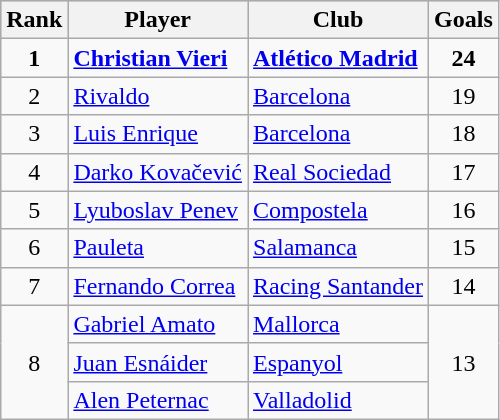<table class="wikitable sortable" style="font-size: 100%;">
<tr bgcolor="#CCCCCC" align="center"|->
<th>Rank</th>
<th>Player</th>
<th>Club</th>
<th>Goals</th>
</tr>
<tr>
<td style="text-align:center"><strong>1</strong></td>
<td> <strong><a href='#'>Christian Vieri</a></strong></td>
<td><strong><a href='#'>Atlético Madrid</a></strong></td>
<td style="text-align:center"><strong>24</strong></td>
</tr>
<tr>
<td style="text-align:center">2</td>
<td> <a href='#'>Rivaldo</a></td>
<td><a href='#'>Barcelona</a></td>
<td style="text-align:center">19</td>
</tr>
<tr>
<td style="text-align:center">3</td>
<td> <a href='#'>Luis Enrique</a></td>
<td><a href='#'>Barcelona</a></td>
<td style="text-align:center">18</td>
</tr>
<tr>
<td style="text-align:center">4</td>
<td> <a href='#'>Darko Kovačević</a></td>
<td><a href='#'>Real Sociedad</a></td>
<td style="text-align:center">17</td>
</tr>
<tr>
<td style="text-align:center">5</td>
<td> <a href='#'>Lyuboslav Penev</a></td>
<td><a href='#'>Compostela</a></td>
<td style="text-align:center">16</td>
</tr>
<tr>
<td style="text-align:center">6</td>
<td> <a href='#'>Pauleta</a></td>
<td><a href='#'>Salamanca</a></td>
<td style="text-align:center">15</td>
</tr>
<tr>
<td style="text-align:center">7</td>
<td> <a href='#'>Fernando Correa</a></td>
<td><a href='#'>Racing Santander</a></td>
<td style="text-align:center">14</td>
</tr>
<tr>
<td rowspan=3 style="text-align:center">8</td>
<td> <a href='#'>Gabriel Amato</a></td>
<td><a href='#'>Mallorca</a></td>
<td rowspan=3 style="text-align:center">13</td>
</tr>
<tr>
<td> <a href='#'>Juan Esnáider</a></td>
<td><a href='#'>Espanyol</a></td>
</tr>
<tr>
<td> <a href='#'>Alen Peternac</a></td>
<td><a href='#'>Valladolid</a></td>
</tr>
</table>
